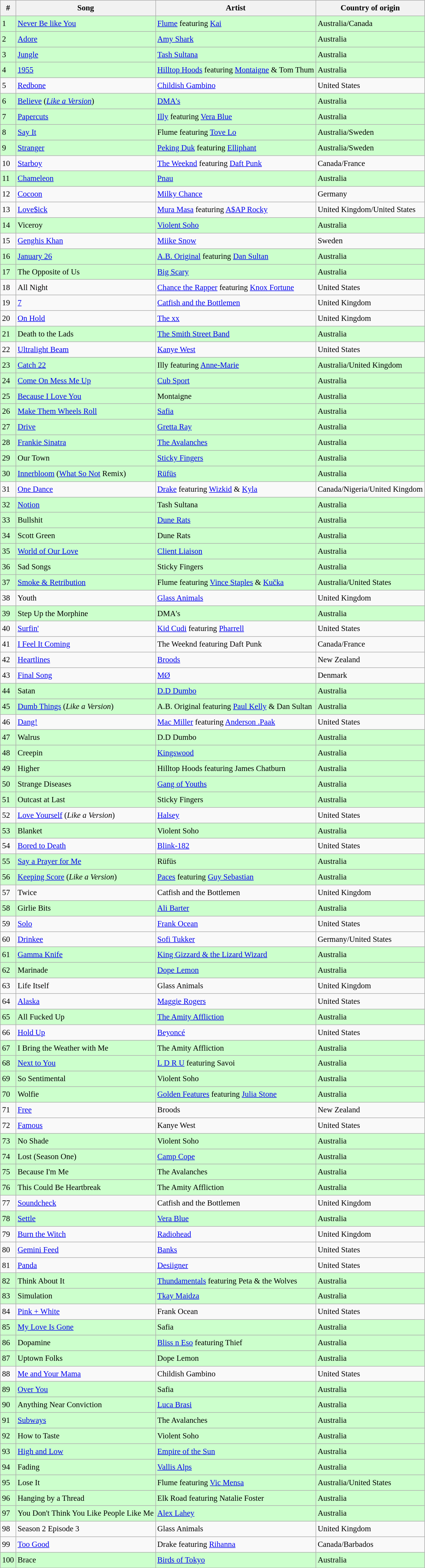<table class="wikitable sortable" style="font-size:0.95em;line-height:1.5em;">
<tr>
<th>#</th>
<th>Song</th>
<th>Artist</th>
<th>Country of origin</th>
</tr>
<tr style="background-color: #ccffcc">
<td>1</td>
<td><a href='#'>Never Be like You</a></td>
<td><a href='#'>Flume</a> featuring <a href='#'>Kai</a></td>
<td>Australia/Canada</td>
</tr>
<tr style="background-color: #ccffcc">
<td>2</td>
<td><a href='#'>Adore</a></td>
<td><a href='#'>Amy Shark</a></td>
<td>Australia</td>
</tr>
<tr style="background-color: #ccffcc">
<td>3</td>
<td><a href='#'>Jungle</a></td>
<td><a href='#'>Tash Sultana</a></td>
<td>Australia</td>
</tr>
<tr style="background-color: #ccffcc">
<td>4</td>
<td><a href='#'>1955</a></td>
<td><a href='#'>Hilltop Hoods</a> featuring <a href='#'>Montaigne</a> & Tom Thum</td>
<td>Australia</td>
</tr>
<tr>
<td>5</td>
<td><a href='#'>Redbone</a></td>
<td><a href='#'>Childish Gambino</a></td>
<td>United States</td>
</tr>
<tr style="background-color: #ccffcc">
<td>6</td>
<td><a href='#'>Believe</a> (<em><a href='#'>Like a Version</a></em>)</td>
<td><a href='#'>DMA's</a></td>
<td>Australia</td>
</tr>
<tr style="background-color: #ccffcc">
<td>7</td>
<td><a href='#'>Papercuts</a></td>
<td><a href='#'>Illy</a> featuring <a href='#'>Vera Blue</a></td>
<td>Australia</td>
</tr>
<tr style="background-color: #ccffcc">
<td>8</td>
<td><a href='#'>Say It</a></td>
<td>Flume featuring <a href='#'>Tove Lo</a></td>
<td>Australia/Sweden</td>
</tr>
<tr style="background-color: #ccffcc">
<td>9</td>
<td><a href='#'>Stranger</a></td>
<td><a href='#'>Peking Duk</a> featuring <a href='#'>Elliphant</a></td>
<td>Australia/Sweden</td>
</tr>
<tr>
<td>10</td>
<td><a href='#'>Starboy</a></td>
<td><a href='#'>The Weeknd</a> featuring <a href='#'>Daft Punk</a></td>
<td>Canada/France</td>
</tr>
<tr style="background-color: #ccffcc">
<td>11</td>
<td><a href='#'>Chameleon</a></td>
<td><a href='#'>Pnau</a></td>
<td>Australia</td>
</tr>
<tr>
<td>12</td>
<td><a href='#'>Cocoon</a></td>
<td><a href='#'>Milky Chance</a></td>
<td>Germany</td>
</tr>
<tr>
<td>13</td>
<td><a href='#'>Love$ick</a></td>
<td><a href='#'>Mura Masa</a> featuring <a href='#'>A$AP Rocky</a></td>
<td>United Kingdom/United States</td>
</tr>
<tr style="background-color: #ccffcc">
<td>14</td>
<td>Viceroy</td>
<td><a href='#'>Violent Soho</a></td>
<td>Australia</td>
</tr>
<tr>
<td>15</td>
<td><a href='#'>Genghis Khan</a></td>
<td><a href='#'>Miike Snow</a></td>
<td>Sweden</td>
</tr>
<tr style="background-color: #ccffcc">
<td>16</td>
<td><a href='#'>January 26</a></td>
<td><a href='#'>A.B. Original</a> featuring <a href='#'>Dan Sultan</a></td>
<td>Australia</td>
</tr>
<tr style="background-color: #ccffcc">
<td>17</td>
<td>The Opposite of Us</td>
<td><a href='#'>Big Scary</a></td>
<td>Australia</td>
</tr>
<tr>
<td>18</td>
<td>All Night</td>
<td><a href='#'>Chance the Rapper</a> featuring <a href='#'>Knox Fortune</a></td>
<td>United States</td>
</tr>
<tr>
<td>19</td>
<td><a href='#'>7</a></td>
<td><a href='#'>Catfish and the Bottlemen</a></td>
<td>United Kingdom</td>
</tr>
<tr>
<td>20</td>
<td><a href='#'>On Hold</a></td>
<td><a href='#'>The xx</a></td>
<td>United Kingdom</td>
</tr>
<tr style="background-color: #ccffcc">
<td>21</td>
<td>Death to the Lads</td>
<td><a href='#'>The Smith Street Band</a></td>
<td>Australia</td>
</tr>
<tr>
<td>22</td>
<td><a href='#'>Ultralight Beam</a></td>
<td><a href='#'>Kanye West</a></td>
<td>United States</td>
</tr>
<tr style="background-color: #ccffcc">
<td>23</td>
<td><a href='#'>Catch 22</a></td>
<td>Illy featuring <a href='#'>Anne-Marie</a></td>
<td>Australia/United Kingdom</td>
</tr>
<tr style="background-color: #ccffcc">
<td>24</td>
<td><a href='#'>Come On Mess Me Up</a></td>
<td><a href='#'>Cub Sport</a></td>
<td>Australia</td>
</tr>
<tr style="background-color: #ccffcc">
<td>25</td>
<td><a href='#'>Because I Love You</a></td>
<td>Montaigne</td>
<td>Australia</td>
</tr>
<tr style="background-color: #ccffcc">
<td>26</td>
<td><a href='#'>Make Them Wheels Roll</a></td>
<td><a href='#'>Safia</a></td>
<td>Australia</td>
</tr>
<tr style="background-color: #ccffcc">
<td>27</td>
<td><a href='#'>Drive</a></td>
<td><a href='#'>Gretta Ray</a></td>
<td>Australia</td>
</tr>
<tr style="background-color: #ccffcc">
<td>28</td>
<td><a href='#'>Frankie Sinatra</a></td>
<td><a href='#'>The Avalanches</a></td>
<td>Australia</td>
</tr>
<tr style="background-color: #ccffcc">
<td>29</td>
<td>Our Town</td>
<td><a href='#'>Sticky Fingers</a></td>
<td>Australia</td>
</tr>
<tr style="background-color: #ccffcc">
<td>30</td>
<td><a href='#'>Innerbloom</a> (<a href='#'>What So Not</a> Remix)</td>
<td><a href='#'>Rüfüs</a></td>
<td>Australia</td>
</tr>
<tr>
<td>31</td>
<td><a href='#'>One Dance</a></td>
<td><a href='#'>Drake</a> featuring <a href='#'>Wizkid</a> & <a href='#'>Kyla</a></td>
<td>Canada/Nigeria/United Kingdom</td>
</tr>
<tr style="background-color: #ccffcc">
<td>32</td>
<td><a href='#'>Notion</a></td>
<td>Tash Sultana</td>
<td>Australia</td>
</tr>
<tr style="background-color: #ccffcc">
<td>33</td>
<td>Bullshit</td>
<td><a href='#'>Dune Rats</a></td>
<td>Australia</td>
</tr>
<tr style="background-color: #ccffcc">
<td>34</td>
<td>Scott Green</td>
<td>Dune Rats</td>
<td>Australia</td>
</tr>
<tr style="background-color: #ccffcc">
<td>35</td>
<td><a href='#'>World of Our Love</a></td>
<td><a href='#'>Client Liaison</a></td>
<td>Australia</td>
</tr>
<tr style="background-color: #ccffcc">
<td>36</td>
<td>Sad Songs</td>
<td>Sticky Fingers</td>
<td>Australia</td>
</tr>
<tr style="background-color: #ccffcc">
<td>37</td>
<td><a href='#'>Smoke & Retribution</a></td>
<td>Flume featuring <a href='#'>Vince Staples</a> & <a href='#'>Kučka</a></td>
<td>Australia/United States</td>
</tr>
<tr>
<td>38</td>
<td>Youth</td>
<td><a href='#'>Glass Animals</a></td>
<td>United Kingdom</td>
</tr>
<tr style="background-color: #ccffcc">
<td>39</td>
<td>Step Up the Morphine</td>
<td>DMA's</td>
<td>Australia</td>
</tr>
<tr>
<td>40</td>
<td><a href='#'>Surfin'</a></td>
<td><a href='#'>Kid Cudi</a> featuring <a href='#'>Pharrell</a></td>
<td>United States</td>
</tr>
<tr>
<td>41</td>
<td><a href='#'>I Feel It Coming</a></td>
<td>The Weeknd featuring Daft Punk</td>
<td>Canada/France</td>
</tr>
<tr>
<td>42</td>
<td><a href='#'>Heartlines</a></td>
<td><a href='#'>Broods</a></td>
<td>New Zealand</td>
</tr>
<tr>
<td>43</td>
<td><a href='#'>Final Song</a></td>
<td><a href='#'>MØ</a></td>
<td>Denmark</td>
</tr>
<tr style="background-color: #ccffcc">
<td>44</td>
<td>Satan</td>
<td><a href='#'>D.D Dumbo</a></td>
<td>Australia</td>
</tr>
<tr style="background-color: #ccffcc">
<td>45</td>
<td><a href='#'>Dumb Things</a> (<em>Like a Version</em>)</td>
<td>A.B. Original featuring <a href='#'>Paul Kelly</a> & Dan Sultan</td>
<td>Australia</td>
</tr>
<tr>
<td>46</td>
<td><a href='#'>Dang!</a></td>
<td><a href='#'>Mac Miller</a> featuring <a href='#'>Anderson .Paak</a></td>
<td>United States</td>
</tr>
<tr style="background-color: #ccffcc">
<td>47</td>
<td>Walrus</td>
<td>D.D Dumbo</td>
<td>Australia</td>
</tr>
<tr style="background-color: #ccffcc">
<td>48</td>
<td>Creepin</td>
<td><a href='#'>Kingswood</a></td>
<td>Australia</td>
</tr>
<tr style="background-color: #ccffcc">
<td>49</td>
<td>Higher</td>
<td>Hilltop Hoods featuring James Chatburn</td>
<td>Australia</td>
</tr>
<tr style="background-color: #ccffcc">
<td>50</td>
<td>Strange Diseases</td>
<td><a href='#'>Gang of Youths</a></td>
<td>Australia</td>
</tr>
<tr style="background-color: #ccffcc">
<td>51</td>
<td>Outcast at Last</td>
<td>Sticky Fingers</td>
<td>Australia</td>
</tr>
<tr>
<td>52</td>
<td><a href='#'>Love Yourself</a> (<em>Like a Version</em>)</td>
<td><a href='#'>Halsey</a></td>
<td>United States</td>
</tr>
<tr style="background-color: #ccffcc">
<td>53</td>
<td>Blanket</td>
<td>Violent Soho</td>
<td>Australia</td>
</tr>
<tr>
<td>54</td>
<td><a href='#'>Bored to Death</a></td>
<td><a href='#'>Blink-182</a></td>
<td>United States</td>
</tr>
<tr style="background-color: #ccffcc">
<td>55</td>
<td><a href='#'>Say a Prayer for Me</a></td>
<td>Rüfüs</td>
<td>Australia</td>
</tr>
<tr style="background-color: #ccffcc">
<td>56</td>
<td><a href='#'>Keeping Score</a> (<em>Like a Version</em>)</td>
<td><a href='#'>Paces</a> featuring <a href='#'>Guy Sebastian</a></td>
<td>Australia</td>
</tr>
<tr>
<td>57</td>
<td>Twice</td>
<td>Catfish and the Bottlemen</td>
<td>United Kingdom</td>
</tr>
<tr style="background-color: #ccffcc">
<td>58</td>
<td>Girlie Bits</td>
<td><a href='#'>Ali Barter</a></td>
<td>Australia</td>
</tr>
<tr>
<td>59</td>
<td><a href='#'>Solo</a></td>
<td><a href='#'>Frank Ocean</a></td>
<td>United States</td>
</tr>
<tr>
<td>60</td>
<td><a href='#'>Drinkee</a></td>
<td><a href='#'>Sofi Tukker</a></td>
<td>Germany/United States</td>
</tr>
<tr style="background-color: #ccffcc">
<td>61</td>
<td><a href='#'>Gamma Knife</a></td>
<td><a href='#'>King Gizzard & the Lizard Wizard</a></td>
<td>Australia</td>
</tr>
<tr style="background-color: #ccffcc">
<td>62</td>
<td>Marinade</td>
<td><a href='#'>Dope Lemon</a></td>
<td>Australia</td>
</tr>
<tr>
<td>63</td>
<td>Life Itself</td>
<td>Glass Animals</td>
<td>United Kingdom</td>
</tr>
<tr>
<td>64</td>
<td><a href='#'>Alaska</a></td>
<td><a href='#'>Maggie Rogers</a></td>
<td>United States</td>
</tr>
<tr style="background-color: #ccffcc">
<td>65</td>
<td>All Fucked Up</td>
<td><a href='#'>The Amity Affliction</a></td>
<td>Australia</td>
</tr>
<tr>
<td>66</td>
<td><a href='#'>Hold Up</a></td>
<td><a href='#'>Beyoncé</a></td>
<td>United States</td>
</tr>
<tr style="background-color: #ccffcc">
<td>67</td>
<td>I Bring the Weather with Me</td>
<td>The Amity Affliction</td>
<td>Australia</td>
</tr>
<tr style="background-color: #ccffcc">
<td>68</td>
<td><a href='#'>Next to You</a></td>
<td><a href='#'>L D R U</a> featuring Savoi</td>
<td>Australia</td>
</tr>
<tr style="background-color: #ccffcc">
<td>69</td>
<td>So Sentimental</td>
<td>Violent Soho</td>
<td>Australia</td>
</tr>
<tr style="background-color: #ccffcc">
<td>70</td>
<td>Wolfie</td>
<td><a href='#'>Golden Features</a> featuring <a href='#'>Julia Stone</a></td>
<td>Australia</td>
</tr>
<tr>
<td>71</td>
<td><a href='#'>Free</a></td>
<td>Broods</td>
<td>New Zealand</td>
</tr>
<tr>
<td>72</td>
<td><a href='#'>Famous</a></td>
<td>Kanye West</td>
<td>United States</td>
</tr>
<tr style="background-color: #ccffcc">
<td>73</td>
<td>No Shade</td>
<td>Violent Soho</td>
<td>Australia</td>
</tr>
<tr style="background-color: #ccffcc">
<td>74</td>
<td>Lost (Season One)</td>
<td><a href='#'>Camp Cope</a></td>
<td>Australia</td>
</tr>
<tr style="background-color: #ccffcc">
<td>75</td>
<td>Because I'm Me</td>
<td>The Avalanches</td>
<td>Australia</td>
</tr>
<tr style="background-color: #ccffcc">
<td>76</td>
<td>This Could Be Heartbreak</td>
<td>The Amity Affliction</td>
<td>Australia</td>
</tr>
<tr>
<td>77</td>
<td><a href='#'>Soundcheck</a></td>
<td>Catfish and the Bottlemen</td>
<td>United Kingdom</td>
</tr>
<tr style="background-color: #ccffcc">
<td>78</td>
<td><a href='#'>Settle</a></td>
<td><a href='#'>Vera Blue</a></td>
<td>Australia</td>
</tr>
<tr>
<td>79</td>
<td><a href='#'>Burn the Witch</a></td>
<td><a href='#'>Radiohead</a></td>
<td>United Kingdom</td>
</tr>
<tr>
<td>80</td>
<td><a href='#'>Gemini Feed</a></td>
<td><a href='#'>Banks</a></td>
<td>United States</td>
</tr>
<tr>
<td>81</td>
<td><a href='#'>Panda</a></td>
<td><a href='#'>Desiigner</a></td>
<td>United States</td>
</tr>
<tr style="background-color: #ccffcc">
<td>82</td>
<td>Think About It</td>
<td><a href='#'>Thundamentals</a> featuring Peta & the Wolves</td>
<td>Australia</td>
</tr>
<tr style="background-color: #ccffcc">
<td>83</td>
<td>Simulation</td>
<td><a href='#'>Tkay Maidza</a></td>
<td>Australia</td>
</tr>
<tr>
<td>84</td>
<td><a href='#'>Pink + White</a></td>
<td>Frank Ocean</td>
<td>United States</td>
</tr>
<tr style="background-color: #ccffcc">
<td>85</td>
<td><a href='#'>My Love Is Gone</a></td>
<td>Safia</td>
<td>Australia</td>
</tr>
<tr style="background-color: #ccffcc">
<td>86</td>
<td>Dopamine</td>
<td><a href='#'>Bliss n Eso</a> featuring Thief</td>
<td>Australia</td>
</tr>
<tr style="background-color: #ccffcc">
<td>87</td>
<td>Uptown Folks</td>
<td>Dope Lemon</td>
<td>Australia</td>
</tr>
<tr>
<td>88</td>
<td><a href='#'>Me and Your Mama</a></td>
<td>Childish Gambino</td>
<td>United States</td>
</tr>
<tr style="background-color: #ccffcc">
<td>89</td>
<td><a href='#'>Over You</a></td>
<td>Safia</td>
<td>Australia</td>
</tr>
<tr style="background-color: #ccffcc">
<td>90</td>
<td>Anything Near Conviction</td>
<td><a href='#'>Luca Brasi</a></td>
<td>Australia</td>
</tr>
<tr style="background-color: #ccffcc">
<td>91</td>
<td><a href='#'>Subways</a></td>
<td>The Avalanches</td>
<td>Australia</td>
</tr>
<tr style="background-color: #ccffcc">
<td>92</td>
<td>How to Taste</td>
<td>Violent Soho</td>
<td>Australia</td>
</tr>
<tr style="background-color: #ccffcc">
<td>93</td>
<td><a href='#'>High and Low</a></td>
<td><a href='#'>Empire of the Sun</a></td>
<td>Australia</td>
</tr>
<tr style="background-color: #ccffcc">
<td>94</td>
<td>Fading</td>
<td><a href='#'>Vallis Alps</a></td>
<td>Australia</td>
</tr>
<tr style="background-color: #ccffcc">
<td>95</td>
<td>Lose It</td>
<td>Flume featuring <a href='#'>Vic Mensa</a></td>
<td>Australia/United States</td>
</tr>
<tr style="background-color: #ccffcc">
<td>96</td>
<td>Hanging by a Thread</td>
<td>Elk Road featuring Natalie Foster</td>
<td>Australia</td>
</tr>
<tr style="background-color: #ccffcc">
<td>97</td>
<td>You Don't Think You Like People Like Me</td>
<td><a href='#'>Alex Lahey</a></td>
<td>Australia</td>
</tr>
<tr>
<td>98</td>
<td>Season 2 Episode 3</td>
<td>Glass Animals</td>
<td>United Kingdom</td>
</tr>
<tr>
<td>99</td>
<td><a href='#'>Too Good</a></td>
<td>Drake featuring <a href='#'>Rihanna</a></td>
<td>Canada/Barbados</td>
</tr>
<tr style="background-color: #ccffcc">
<td>100</td>
<td>Brace</td>
<td><a href='#'>Birds of Tokyo</a></td>
<td>Australia</td>
</tr>
</table>
